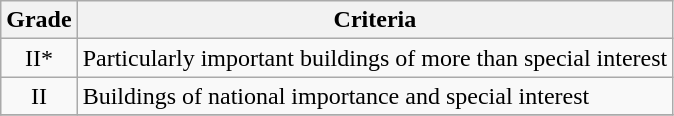<table class="wikitable" border="1">
<tr>
<th>Grade</th>
<th>Criteria</th>
</tr>
<tr>
<td align="center" >II*</td>
<td>Particularly important buildings of more than special interest</td>
</tr>
<tr>
<td align="center" >II</td>
<td>Buildings of national importance and special interest</td>
</tr>
<tr>
</tr>
</table>
